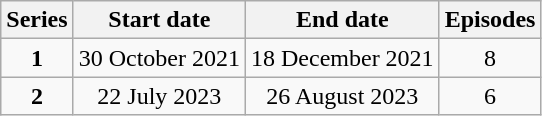<table class="wikitable" style="text-align:center;">
<tr>
<th>Series</th>
<th>Start date</th>
<th>End date</th>
<th>Episodes</th>
</tr>
<tr>
<td><strong>1</strong></td>
<td>30 October 2021</td>
<td>18 December 2021</td>
<td>8</td>
</tr>
<tr>
<td><strong>2</strong></td>
<td>22 July 2023</td>
<td>26 August 2023</td>
<td>6</td>
</tr>
</table>
